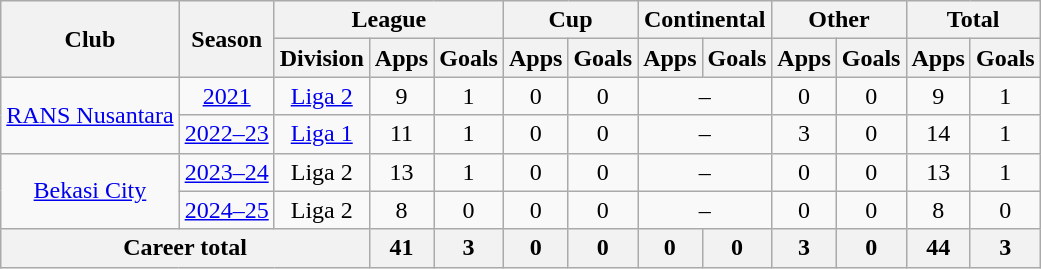<table class="wikitable" style="text-align: center">
<tr>
<th rowspan="2">Club</th>
<th rowspan="2">Season</th>
<th colspan="3">League</th>
<th colspan="2">Cup</th>
<th colspan="2">Continental</th>
<th colspan="2">Other</th>
<th colspan="2">Total</th>
</tr>
<tr>
<th>Division</th>
<th>Apps</th>
<th>Goals</th>
<th>Apps</th>
<th>Goals</th>
<th>Apps</th>
<th>Goals</th>
<th>Apps</th>
<th>Goals</th>
<th>Apps</th>
<th>Goals</th>
</tr>
<tr>
<td rowspan="2"><a href='#'>RANS Nusantara</a></td>
<td><a href='#'>2021</a></td>
<td rowspan="1" valign="center"><a href='#'>Liga 2</a></td>
<td>9</td>
<td>1</td>
<td>0</td>
<td>0</td>
<td colspan="2">–</td>
<td>0</td>
<td>0</td>
<td>9</td>
<td>1</td>
</tr>
<tr>
<td><a href='#'>2022–23</a></td>
<td rowspan="1"><a href='#'>Liga 1</a></td>
<td>11</td>
<td>1</td>
<td>0</td>
<td>0</td>
<td colspan="2">–</td>
<td>3</td>
<td>0</td>
<td>14</td>
<td>1</td>
</tr>
<tr>
<td rowspan="2"><a href='#'>Bekasi City</a></td>
<td><a href='#'>2023–24</a></td>
<td rowspan="1">Liga 2</td>
<td>13</td>
<td>1</td>
<td>0</td>
<td>0</td>
<td colspan="2">–</td>
<td>0</td>
<td>0</td>
<td>13</td>
<td>1</td>
</tr>
<tr>
<td><a href='#'>2024–25</a></td>
<td rowspan="1">Liga 2</td>
<td>8</td>
<td>0</td>
<td>0</td>
<td>0</td>
<td colspan="2">–</td>
<td>0</td>
<td>0</td>
<td>8</td>
<td>0</td>
</tr>
<tr>
<th colspan=3>Career total</th>
<th>41</th>
<th>3</th>
<th>0</th>
<th>0</th>
<th>0</th>
<th>0</th>
<th>3</th>
<th>0</th>
<th>44</th>
<th>3</th>
</tr>
</table>
